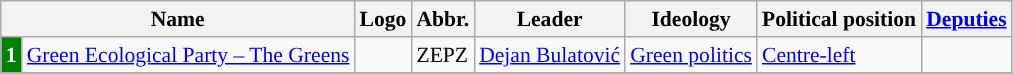<table class="wikitable" style="text-align; font-size:90%;">
<tr>
<th colspan=2>Name</th>
<th>Logo</th>
<th>Abbr.</th>
<th>Leader</th>
<th>Ideology</th>
<th>Political position</th>
<th><a href='#'>Deputies</a></th>
</tr>
<tr>
<th style="background-color: green; color:white;">1</th>
<td><a href='#'>Green Ecological Party – The Greens</a><br></td>
<td></td>
<td>ZEPZ</td>
<td><a href='#'>Dejan Bulatović</a></td>
<td><a href='#'>Green politics</a></td>
<td><a href='#'>Centre-left</a></td>
<td></td>
</tr>
<tr>
</tr>
</table>
